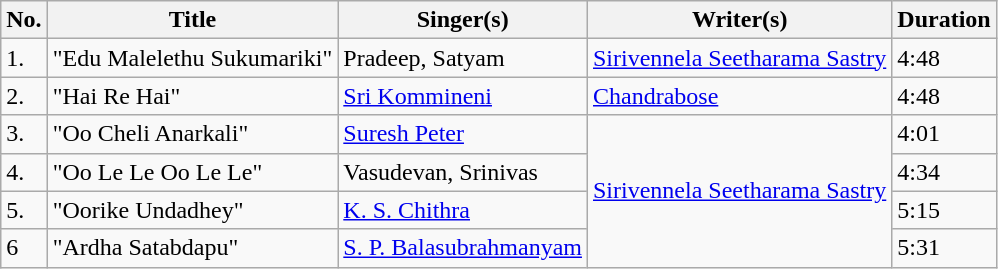<table class="wikitable">
<tr>
<th><abbr>No.</abbr></th>
<th>Title</th>
<th>Singer(s)</th>
<th>Writer(s)</th>
<th>Duration</th>
</tr>
<tr>
<td>1.</td>
<td>"Edu Malelethu Sukumariki"</td>
<td>Pradeep, Satyam</td>
<td><a href='#'>Sirivennela Seetharama Sastry</a></td>
<td>4:48</td>
</tr>
<tr>
<td>2.</td>
<td>"Hai Re Hai"</td>
<td><a href='#'>Sri Kommineni</a></td>
<td><a href='#'>Chandrabose</a></td>
<td>4:48</td>
</tr>
<tr>
<td>3.</td>
<td>"Oo Cheli Anarkali"</td>
<td><a href='#'>Suresh Peter</a></td>
<td rowspan="4"><a href='#'>Sirivennela Seetharama Sastry</a></td>
<td>4:01</td>
</tr>
<tr>
<td>4.</td>
<td>"Oo Le Le Oo Le Le"</td>
<td>Vasudevan, Srinivas</td>
<td>4:34</td>
</tr>
<tr>
<td>5.</td>
<td>"Oorike Undadhey"</td>
<td><a href='#'>K. S. Chithra</a></td>
<td>5:15</td>
</tr>
<tr>
<td>6</td>
<td>"Ardha Satabdapu"</td>
<td><a href='#'>S. P. Balasubrahmanyam</a></td>
<td>5:31</td>
</tr>
</table>
